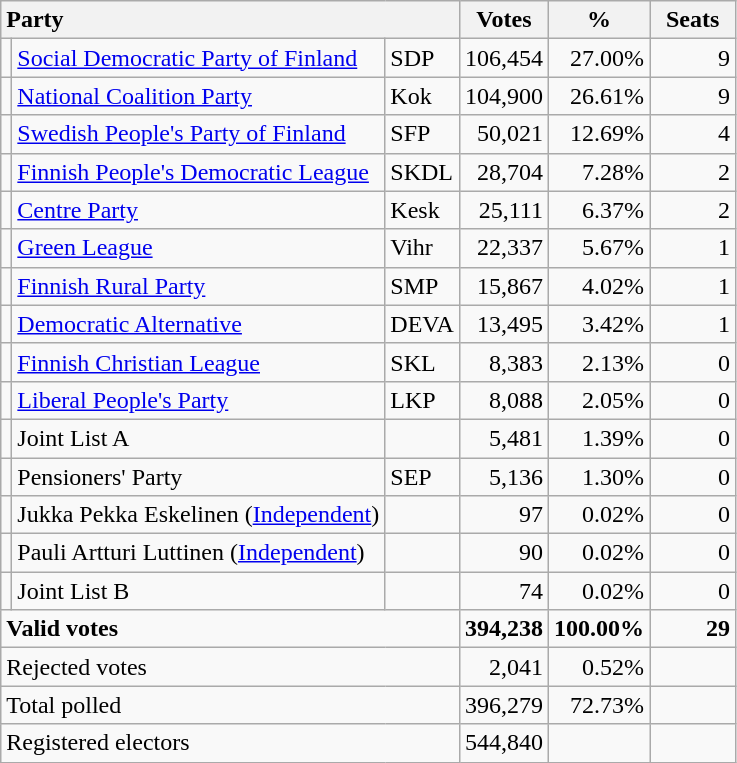<table class="wikitable" border="1" style="text-align:right;">
<tr>
<th style="text-align:left;" colspan=3>Party</th>
<th align=center width="50">Votes</th>
<th align=center width="50">%</th>
<th align=center width="50">Seats</th>
</tr>
<tr>
<td></td>
<td align=left style="white-space: nowrap;"><a href='#'>Social Democratic Party of Finland</a></td>
<td align=left>SDP</td>
<td>106,454</td>
<td>27.00%</td>
<td>9</td>
</tr>
<tr>
<td></td>
<td align=left><a href='#'>National Coalition Party</a></td>
<td align=left>Kok</td>
<td>104,900</td>
<td>26.61%</td>
<td>9</td>
</tr>
<tr>
<td></td>
<td align=left><a href='#'>Swedish People's Party of Finland</a></td>
<td align=left>SFP</td>
<td>50,021</td>
<td>12.69%</td>
<td>4</td>
</tr>
<tr>
<td></td>
<td align=left><a href='#'>Finnish People's Democratic League</a></td>
<td align=left>SKDL</td>
<td>28,704</td>
<td>7.28%</td>
<td>2</td>
</tr>
<tr>
<td></td>
<td align=left><a href='#'>Centre Party</a></td>
<td align=left>Kesk</td>
<td>25,111</td>
<td>6.37%</td>
<td>2</td>
</tr>
<tr>
<td></td>
<td align=left><a href='#'>Green League</a></td>
<td align=left>Vihr</td>
<td>22,337</td>
<td>5.67%</td>
<td>1</td>
</tr>
<tr>
<td></td>
<td align=left><a href='#'>Finnish Rural Party</a></td>
<td align=left>SMP</td>
<td>15,867</td>
<td>4.02%</td>
<td>1</td>
</tr>
<tr>
<td></td>
<td align=left><a href='#'>Democratic Alternative</a></td>
<td align=left>DEVA</td>
<td>13,495</td>
<td>3.42%</td>
<td>1</td>
</tr>
<tr>
<td></td>
<td align=left><a href='#'>Finnish Christian League</a></td>
<td align=left>SKL</td>
<td>8,383</td>
<td>2.13%</td>
<td>0</td>
</tr>
<tr>
<td></td>
<td align=left><a href='#'>Liberal People's Party</a></td>
<td align=left>LKP</td>
<td>8,088</td>
<td>2.05%</td>
<td>0</td>
</tr>
<tr>
<td></td>
<td align=left>Joint List A</td>
<td align=left></td>
<td>5,481</td>
<td>1.39%</td>
<td>0</td>
</tr>
<tr>
<td></td>
<td align=left>Pensioners' Party</td>
<td align=left>SEP</td>
<td>5,136</td>
<td>1.30%</td>
<td>0</td>
</tr>
<tr>
<td></td>
<td align=left>Jukka Pekka Eskelinen (<a href='#'>Independent</a>)</td>
<td align=left></td>
<td>97</td>
<td>0.02%</td>
<td>0</td>
</tr>
<tr>
<td></td>
<td align=left>Pauli Artturi Luttinen (<a href='#'>Independent</a>)</td>
<td align=left></td>
<td>90</td>
<td>0.02%</td>
<td>0</td>
</tr>
<tr>
<td></td>
<td align=left>Joint List B</td>
<td align=left></td>
<td>74</td>
<td>0.02%</td>
<td>0</td>
</tr>
<tr style="font-weight:bold">
<td align=left colspan=3>Valid votes</td>
<td>394,238</td>
<td>100.00%</td>
<td>29</td>
</tr>
<tr>
<td align=left colspan=3>Rejected votes</td>
<td>2,041</td>
<td>0.52%</td>
<td></td>
</tr>
<tr>
<td align=left colspan=3>Total polled</td>
<td>396,279</td>
<td>72.73%</td>
<td></td>
</tr>
<tr>
<td align=left colspan=3>Registered electors</td>
<td>544,840</td>
<td></td>
<td></td>
</tr>
</table>
